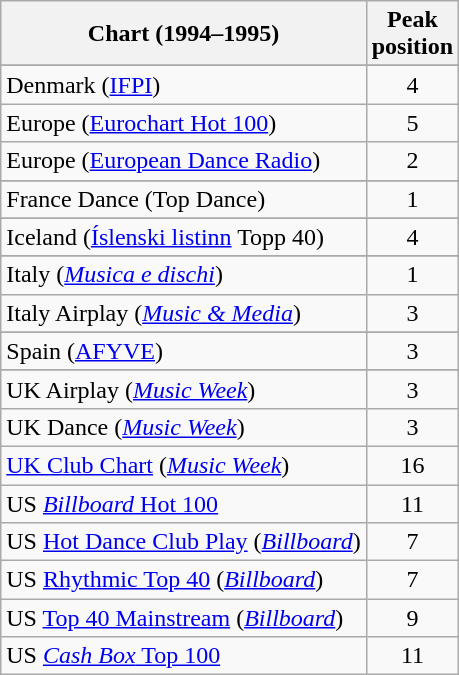<table class="wikitable sortable">
<tr>
<th>Chart (1994–1995)</th>
<th>Peak<br>position</th>
</tr>
<tr>
</tr>
<tr>
</tr>
<tr>
</tr>
<tr>
</tr>
<tr>
<td>Denmark (<a href='#'>IFPI</a>)</td>
<td align="center">4</td>
</tr>
<tr>
<td>Europe (<a href='#'>Eurochart Hot 100</a>)</td>
<td align="center">5</td>
</tr>
<tr>
<td>Europe (<a href='#'>European Dance Radio</a>)</td>
<td align="center">2</td>
</tr>
<tr>
</tr>
<tr>
<td>France Dance (Top Dance)</td>
<td align="center">1</td>
</tr>
<tr>
</tr>
<tr>
<td>Iceland (<a href='#'>Íslenski listinn</a> Topp 40)</td>
<td align="center">4</td>
</tr>
<tr>
</tr>
<tr>
<td>Italy (<em><a href='#'>Musica e dischi</a></em>)</td>
<td align="center">1</td>
</tr>
<tr>
<td>Italy Airplay (<em><a href='#'>Music & Media</a></em>)</td>
<td align="center">3</td>
</tr>
<tr>
</tr>
<tr>
</tr>
<tr>
</tr>
<tr>
</tr>
<tr>
<td>Spain (<a href='#'>AFYVE</a>)</td>
<td align="center">3</td>
</tr>
<tr>
</tr>
<tr>
</tr>
<tr>
</tr>
<tr>
</tr>
<tr>
<td>UK Airplay (<em><a href='#'>Music Week</a></em>)</td>
<td align="center">3</td>
</tr>
<tr>
<td>UK Dance (<em><a href='#'>Music Week</a></em>)</td>
<td align="center">3</td>
</tr>
<tr>
<td><a href='#'>UK Club Chart</a> (<em><a href='#'>Music Week</a></em>)</td>
<td align="center">16</td>
</tr>
<tr>
<td>US <a href='#'><em>Billboard</em> Hot 100</a></td>
<td align="center">11</td>
</tr>
<tr>
<td>US <a href='#'>Hot Dance Club Play</a> (<em><a href='#'>Billboard</a></em>)</td>
<td align="center">7</td>
</tr>
<tr>
<td>US <a href='#'>Rhythmic Top 40</a> (<em><a href='#'>Billboard</a></em>)</td>
<td align="center">7</td>
</tr>
<tr>
<td>US <a href='#'>Top 40 Mainstream</a> (<em><a href='#'>Billboard</a></em>)</td>
<td align="center">9</td>
</tr>
<tr>
<td>US <a href='#'><em>Cash Box</em> Top 100</a></td>
<td align="center">11</td>
</tr>
</table>
